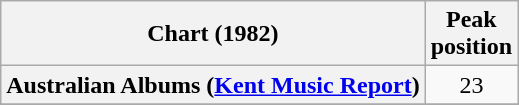<table class="wikitable sortable plainrowheaders" style="text-align:center">
<tr>
<th scope="col">Chart (1982)</th>
<th scope="col">Peak<br> position</th>
</tr>
<tr>
<th scope="row">Australian Albums (<a href='#'>Kent Music Report</a>)</th>
<td>23</td>
</tr>
<tr>
</tr>
<tr>
</tr>
<tr>
</tr>
<tr>
</tr>
<tr>
</tr>
<tr>
</tr>
<tr>
</tr>
<tr>
</tr>
</table>
